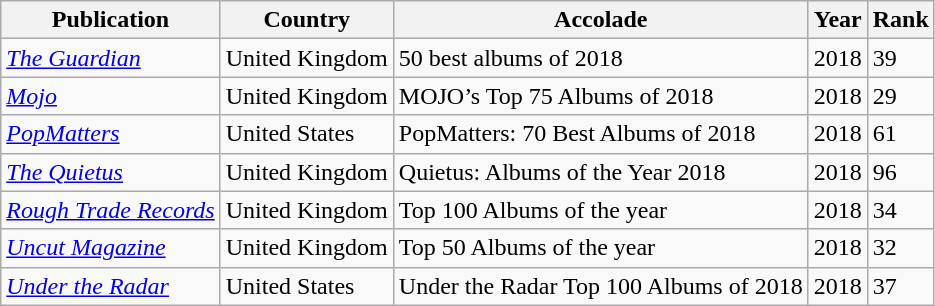<table class="wikitable" border="1">
<tr>
<th>Publication</th>
<th>Country</th>
<th>Accolade</th>
<th>Year</th>
<th>Rank</th>
</tr>
<tr>
<td><em><a href='#'>The Guardian</a></em></td>
<td>United Kingdom</td>
<td>50 best albums of 2018</td>
<td>2018</td>
<td>39</td>
</tr>
<tr>
<td><em><a href='#'>Mojo</a></em></td>
<td>United Kingdom</td>
<td>MOJO’s Top 75 Albums of 2018</td>
<td>2018</td>
<td>29</td>
</tr>
<tr>
<td><em><a href='#'>PopMatters</a></em></td>
<td>United States</td>
<td>PopMatters: 70 Best Albums of 2018</td>
<td>2018</td>
<td>61</td>
</tr>
<tr>
<td><em><a href='#'>The Quietus</a></em></td>
<td>United Kingdom</td>
<td>Quietus: Albums of the Year 2018</td>
<td>2018</td>
<td>96</td>
</tr>
<tr>
<td><em><a href='#'>Rough Trade Records</a></em></td>
<td>United Kingdom</td>
<td>Top 100 Albums of the year</td>
<td>2018</td>
<td>34</td>
</tr>
<tr>
<td><em><a href='#'>Uncut Magazine</a></em></td>
<td>United Kingdom</td>
<td>Top 50 Albums of the year</td>
<td>2018</td>
<td>32</td>
</tr>
<tr>
<td><em><a href='#'>Under the Radar</a></em></td>
<td>United States</td>
<td>Under the Radar Top 100 Albums of 2018</td>
<td>2018</td>
<td>37</td>
</tr>
</table>
